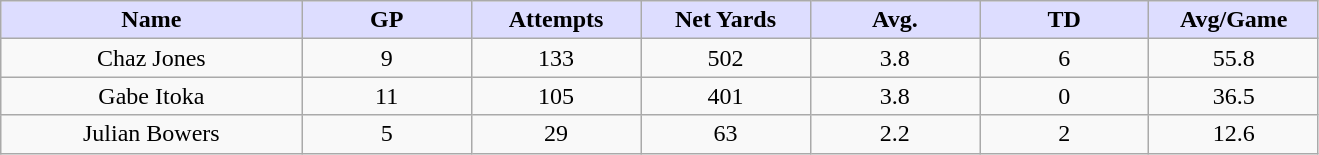<table class="wikitable sortable">
<tr>
<th style="background:#ddf; width:16%;">Name</th>
<th style="background:#ddf; width:9%;">GP</th>
<th style="background:#ddf; width:9%;">Attempts</th>
<th style="background:#ddf; width:9%;">Net Yards</th>
<th style="background:#ddf; width:9%;">Avg.</th>
<th style="background:#ddf; width:9%;">TD</th>
<th style="background:#ddf; width:9%;">Avg/Game</th>
</tr>
<tr style="text-align:center;">
<td>Chaz Jones</td>
<td>9</td>
<td>133</td>
<td>502</td>
<td>3.8</td>
<td>6</td>
<td>55.8</td>
</tr>
<tr style="text-align:center;">
<td>Gabe Itoka</td>
<td>11</td>
<td>105</td>
<td>401</td>
<td>3.8</td>
<td>0</td>
<td>36.5</td>
</tr>
<tr style="text-align:center;">
<td>Julian Bowers</td>
<td>5</td>
<td>29</td>
<td>63</td>
<td>2.2</td>
<td>2</td>
<td>12.6</td>
</tr>
</table>
